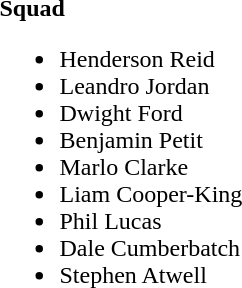<table class="toccolours" style="border-collapse: collapse;">
<tr>
<td valign="top"><br><strong>Squad</strong><ul><li>Henderson Reid</li><li>Leandro Jordan</li><li>Dwight Ford</li><li>Benjamin Petit</li><li>Marlo Clarke</li><li>Liam Cooper-King</li><li>Phil Lucas</li><li>Dale Cumberbatch</li><li>Stephen Atwell</li></ul></td>
</tr>
</table>
